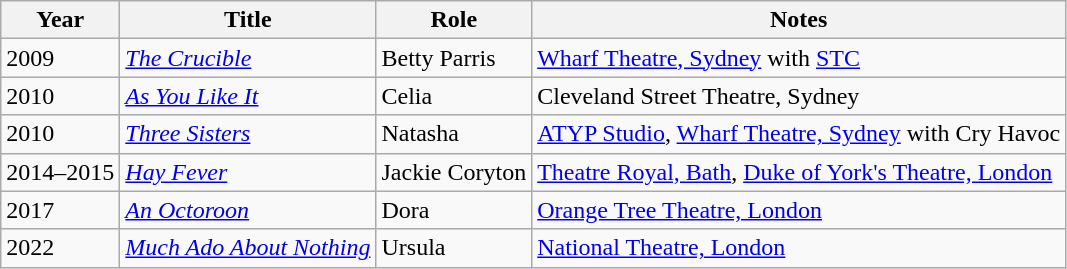<table class="wikitable sortable">
<tr>
<th>Year</th>
<th>Title</th>
<th>Role</th>
<th class="unsortable">Notes</th>
</tr>
<tr>
<td>2009</td>
<td><em><a href='#'>The Crucible</a></em></td>
<td>Betty Parris</td>
<td><a href='#'>Wharf Theatre, Sydney</a> with <a href='#'>STC</a></td>
</tr>
<tr>
<td>2010</td>
<td><em><a href='#'>As You Like It</a></em></td>
<td>Celia</td>
<td>Cleveland Street Theatre, Sydney</td>
</tr>
<tr>
<td>2010</td>
<td><em><a href='#'>Three Sisters</a></em></td>
<td>Natasha</td>
<td><a href='#'>ATYP Studio</a>, <a href='#'>Wharf Theatre, Sydney</a> with Cry Havoc</td>
</tr>
<tr>
<td>2014–2015</td>
<td><em><a href='#'>Hay Fever</a></em></td>
<td>Jackie Coryton</td>
<td><a href='#'>Theatre Royal, Bath</a>, <a href='#'>Duke of York's Theatre, London</a></td>
</tr>
<tr>
<td>2017</td>
<td><em><a href='#'>An Octoroon</a></em></td>
<td>Dora</td>
<td><a href='#'>Orange Tree Theatre, London</a></td>
</tr>
<tr>
<td>2022</td>
<td><em><a href='#'>Much Ado About Nothing</a></em></td>
<td>Ursula</td>
<td><a href='#'>National Theatre, London</a></td>
</tr>
</table>
